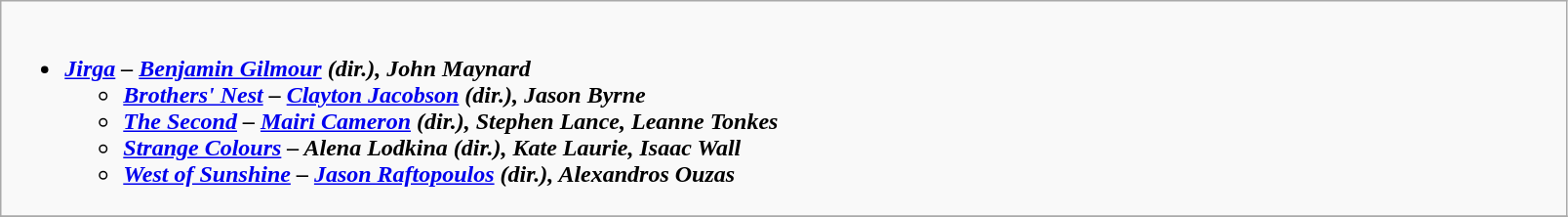<table class=wikitable style="width="300%">
<tr>
<td valign="top" width="50%"><br><ul><li><strong><em><a href='#'>Jirga</a><em> – <a href='#'>Benjamin Gilmour</a> (dir.), John Maynard<strong><ul><li></em><a href='#'>Brothers' Nest</a><em>  – <a href='#'>Clayton Jacobson</a> (dir.), Jason Byrne</li><li></em><a href='#'>The Second</a><em> – <a href='#'>Mairi Cameron</a> (dir.), Stephen Lance, Leanne Tonkes</li><li></em><a href='#'>Strange Colours</a><em> – Alena Lodkina (dir.), Kate Laurie, Isaac Wall</li><li></em><a href='#'>West of Sunshine</a><em> – <a href='#'>Jason Raftopoulos</a> (dir.), Alexandros Ouzas</li></ul></li></ul></td>
</tr>
<tr>
</tr>
</table>
